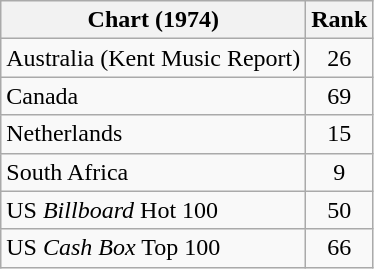<table class="wikitable sortable">
<tr>
<th align="left">Chart (1974)</th>
<th style="text-align:center;">Rank</th>
</tr>
<tr>
<td>Australia (Kent Music Report)</td>
<td style="text-align:center;">26</td>
</tr>
<tr>
<td>Canada</td>
<td style="text-align:center;">69</td>
</tr>
<tr>
<td>Netherlands</td>
<td align="center">15</td>
</tr>
<tr>
<td>South Africa</td>
<td align="center">9</td>
</tr>
<tr>
<td>US <em>Billboard</em> Hot 100</td>
<td style="text-align:center;">50</td>
</tr>
<tr>
<td>US <em>Cash Box</em> Top 100</td>
<td style="text-align:center;">66</td>
</tr>
</table>
